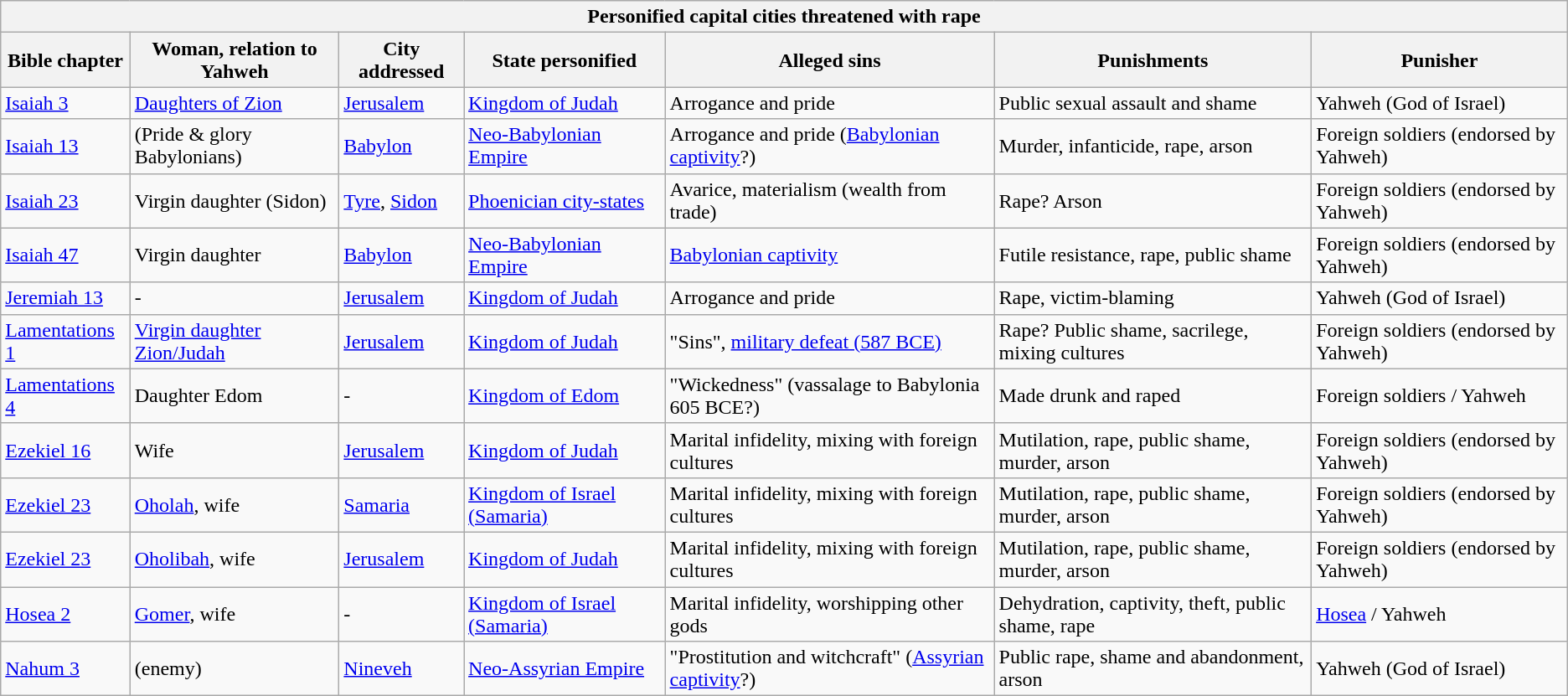<table class="wikitable" align="left">
<tr>
<th colspan="7">Personified capital cities threatened with rape</th>
</tr>
<tr>
<th>Bible chapter</th>
<th>Woman, relation to Yahweh</th>
<th>City addressed</th>
<th>State personified</th>
<th>Alleged sins</th>
<th>Punishments</th>
<th>Punisher</th>
</tr>
<tr>
<td><a href='#'>Isaiah 3</a></td>
<td><a href='#'>Daughters of Zion</a></td>
<td><a href='#'>Jerusalem</a></td>
<td><a href='#'>Kingdom of Judah</a></td>
<td>Arrogance and pride</td>
<td>Public sexual assault and shame</td>
<td>Yahweh (God of Israel)</td>
</tr>
<tr>
<td><a href='#'>Isaiah 13</a></td>
<td>(Pride & glory Babylonians)</td>
<td><a href='#'>Babylon</a></td>
<td><a href='#'>Neo-Babylonian Empire</a></td>
<td>Arrogance and pride (<a href='#'>Babylonian captivity</a>?)</td>
<td>Murder, infanticide, rape, arson</td>
<td>Foreign soldiers (endorsed by Yahweh)</td>
</tr>
<tr>
<td><a href='#'>Isaiah 23</a></td>
<td>Virgin daughter (Sidon)</td>
<td><a href='#'>Tyre</a>, <a href='#'>Sidon</a></td>
<td><a href='#'>Phoenician city-states</a></td>
<td>Avarice, materialism (wealth from trade)</td>
<td>Rape? Arson</td>
<td>Foreign soldiers (endorsed by Yahweh)</td>
</tr>
<tr>
<td><a href='#'>Isaiah 47</a></td>
<td>Virgin daughter</td>
<td><a href='#'>Babylon</a></td>
<td><a href='#'>Neo-Babylonian Empire</a></td>
<td><a href='#'>Babylonian captivity</a></td>
<td>Futile resistance, rape, public shame</td>
<td>Foreign soldiers (endorsed by Yahweh)</td>
</tr>
<tr>
<td><a href='#'>Jeremiah 13</a></td>
<td>-</td>
<td><a href='#'>Jerusalem</a></td>
<td><a href='#'>Kingdom of Judah</a></td>
<td>Arrogance and pride</td>
<td>Rape, victim-blaming</td>
<td>Yahweh (God of Israel)</td>
</tr>
<tr>
<td><a href='#'>Lamentations 1</a></td>
<td><a href='#'>Virgin daughter Zion/Judah</a></td>
<td><a href='#'>Jerusalem</a></td>
<td><a href='#'>Kingdom of Judah</a></td>
<td>"Sins", <a href='#'>military defeat (587 BCE)</a></td>
<td>Rape? Public shame, sacrilege, mixing cultures</td>
<td>Foreign soldiers (endorsed by Yahweh)</td>
</tr>
<tr>
<td><a href='#'>Lamentations 4</a></td>
<td>Daughter Edom</td>
<td>-</td>
<td><a href='#'>Kingdom of Edom</a></td>
<td>"Wickedness" (vassalage to Babylonia 605 BCE?)</td>
<td>Made drunk and raped</td>
<td>Foreign soldiers / Yahweh</td>
</tr>
<tr>
<td><a href='#'>Ezekiel 16</a></td>
<td>Wife</td>
<td><a href='#'>Jerusalem</a></td>
<td><a href='#'>Kingdom of Judah</a></td>
<td>Marital infidelity, mixing with foreign cultures</td>
<td>Mutilation, rape, public shame, murder, arson</td>
<td>Foreign soldiers (endorsed by Yahweh)</td>
</tr>
<tr>
<td><a href='#'>Ezekiel 23</a></td>
<td><a href='#'>Oholah</a>, wife</td>
<td><a href='#'>Samaria</a></td>
<td><a href='#'>Kingdom of Israel (Samaria)</a></td>
<td>Marital infidelity, mixing with foreign cultures</td>
<td>Mutilation, rape, public shame, murder, arson</td>
<td>Foreign soldiers (endorsed by Yahweh)</td>
</tr>
<tr>
<td><a href='#'>Ezekiel 23</a></td>
<td><a href='#'>Oholibah</a>, wife</td>
<td><a href='#'>Jerusalem</a></td>
<td><a href='#'>Kingdom of Judah</a></td>
<td>Marital infidelity, mixing with foreign cultures</td>
<td>Mutilation, rape, public shame, murder, arson</td>
<td>Foreign soldiers (endorsed by Yahweh)</td>
</tr>
<tr>
<td><a href='#'>Hosea 2</a></td>
<td><a href='#'>Gomer</a>, wife</td>
<td>-</td>
<td><a href='#'>Kingdom of Israel (Samaria)</a></td>
<td>Marital infidelity, worshipping other gods</td>
<td>Dehydration, captivity, theft, public shame, rape</td>
<td><a href='#'>Hosea</a> / Yahweh</td>
</tr>
<tr>
<td><a href='#'>Nahum 3</a></td>
<td>(enemy)</td>
<td><a href='#'>Nineveh</a></td>
<td><a href='#'>Neo-Assyrian Empire</a></td>
<td>"Prostitution and witchcraft" (<a href='#'>Assyrian captivity</a>?)</td>
<td>Public rape, shame and abandonment, arson</td>
<td>Yahweh (God of Israel)</td>
</tr>
</table>
